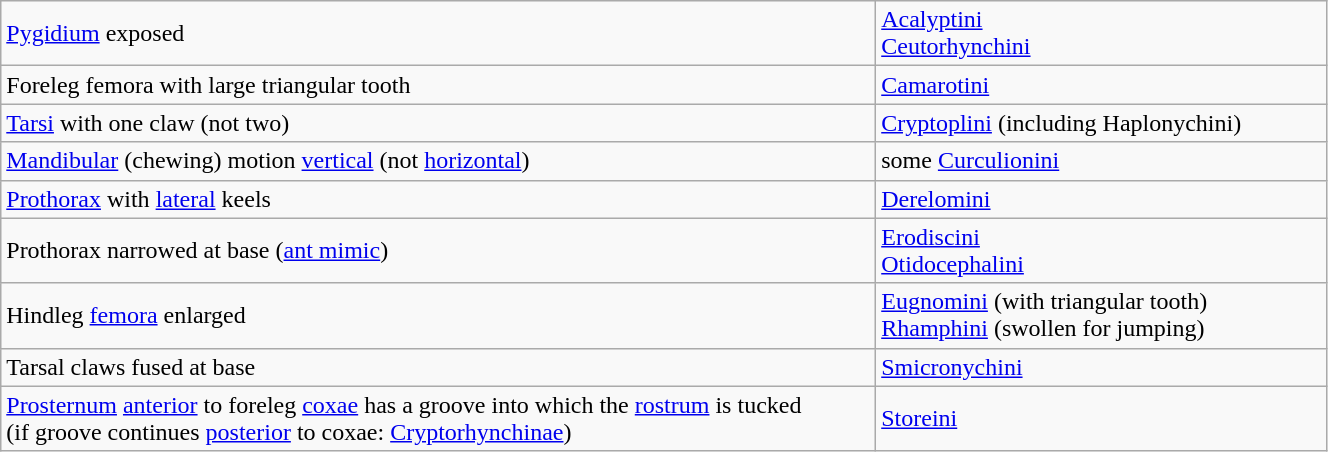<table class="wikitable" style="width:70%">
<tr>
<td width=66%><a href='#'>Pygidium</a> exposed</td>
<td><a href='#'>Acalyptini</a><br><a href='#'>Ceutorhynchini</a></td>
</tr>
<tr>
<td>Foreleg femora with large triangular tooth</td>
<td><a href='#'>Camarotini</a></td>
</tr>
<tr>
<td><a href='#'>Tarsi</a> with one claw (not two)</td>
<td><a href='#'>Cryptoplini</a> (including Haplonychini)</td>
</tr>
<tr>
<td><a href='#'>Mandibular</a> (chewing) motion <a href='#'>vertical</a> (not <a href='#'>horizontal</a>)</td>
<td>some <a href='#'>Curculionini</a></td>
</tr>
<tr>
<td><a href='#'>Prothorax</a> with <a href='#'>lateral</a> keels</td>
<td><a href='#'>Derelomini</a></td>
</tr>
<tr>
<td>Prothorax narrowed at base (<a href='#'>ant mimic</a>)</td>
<td><a href='#'>Erodiscini</a><br><a href='#'>Otidocephalini</a></td>
</tr>
<tr>
<td>Hindleg <a href='#'>femora</a> enlarged</td>
<td><a href='#'>Eugnomini</a> (with triangular tooth)<br><a href='#'>Rhamphini</a> (swollen for jumping)</td>
</tr>
<tr>
<td>Tarsal claws fused at base</td>
<td><a href='#'>Smicronychini</a></td>
</tr>
<tr>
<td><a href='#'>Prosternum</a> <a href='#'>anterior</a> to foreleg <a href='#'>coxae</a> has a groove into which the <a href='#'>rostrum</a> is tucked<br>(if groove continues <a href='#'>posterior</a> to coxae: <a href='#'>Cryptorhynchinae</a>)</td>
<td><a href='#'>Storeini</a></td>
</tr>
</table>
